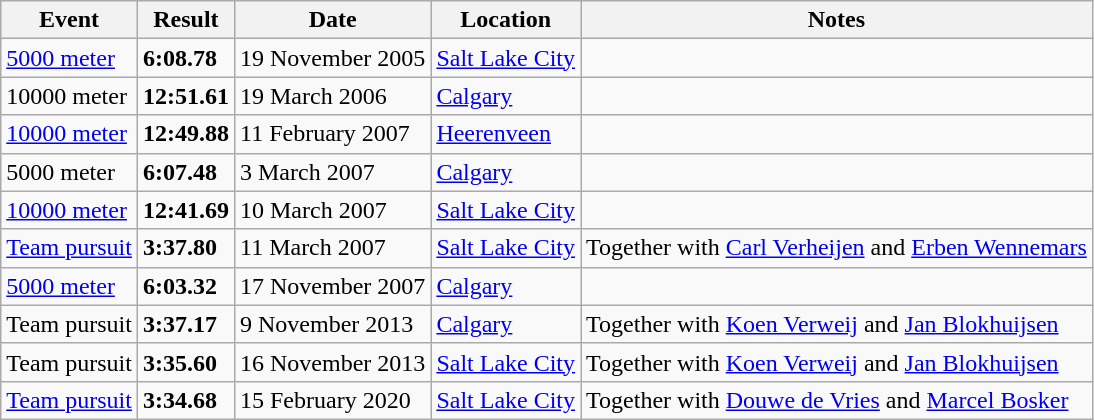<table class="wikitable">
<tr>
<th>Event</th>
<th>Result</th>
<th>Date</th>
<th>Location</th>
<th>Notes</th>
</tr>
<tr>
<td><a href='#'>5000 meter</a></td>
<td><strong>6:08.78</strong></td>
<td>19 November 2005</td>
<td align="left"><a href='#'>Salt Lake City</a></td>
<td></td>
</tr>
<tr>
<td>10000 meter</td>
<td><strong>12:51.61</strong></td>
<td>19 March 2006</td>
<td align="left"><a href='#'>Calgary</a></td>
<td></td>
</tr>
<tr>
<td><a href='#'>10000 meter</a></td>
<td><strong>12:49.88</strong></td>
<td>11 February 2007</td>
<td align="left"><a href='#'>Heerenveen</a></td>
<td></td>
</tr>
<tr>
<td>5000 meter</td>
<td><strong>6:07.48</strong></td>
<td>3 March 2007</td>
<td align="left"><a href='#'>Calgary</a></td>
<td></td>
</tr>
<tr>
<td><a href='#'>10000 meter</a></td>
<td><strong>12:41.69</strong></td>
<td>10 March 2007</td>
<td align="left"><a href='#'>Salt Lake City</a></td>
<td></td>
</tr>
<tr>
<td><a href='#'>Team pursuit</a></td>
<td><strong>3:37.80</strong></td>
<td>11 March 2007</td>
<td align="left"><a href='#'>Salt Lake City</a></td>
<td>Together with <a href='#'>Carl Verheijen</a> and <a href='#'>Erben Wennemars</a></td>
</tr>
<tr>
<td><a href='#'>5000 meter</a></td>
<td><strong>6:03.32</strong></td>
<td>17 November 2007</td>
<td align="left"><a href='#'>Calgary</a></td>
<td></td>
</tr>
<tr>
<td>Team pursuit</td>
<td><strong>3:37.17</strong></td>
<td>9 November 2013</td>
<td align="left"><a href='#'>Calgary</a></td>
<td>Together with <a href='#'>Koen Verweij</a> and <a href='#'>Jan Blokhuijsen</a></td>
</tr>
<tr>
<td>Team pursuit</td>
<td><strong>3:35.60</strong></td>
<td>16 November 2013</td>
<td align="left"><a href='#'>Salt Lake City</a></td>
<td>Together with <a href='#'>Koen Verweij</a> and <a href='#'>Jan Blokhuijsen</a></td>
</tr>
<tr>
<td><a href='#'>Team pursuit</a></td>
<td><strong>3:34.68</strong></td>
<td>15 February 2020</td>
<td align="left"><a href='#'>Salt Lake City</a></td>
<td>Together with <a href='#'>Douwe de Vries</a> and <a href='#'>Marcel Bosker</a></td>
</tr>
</table>
